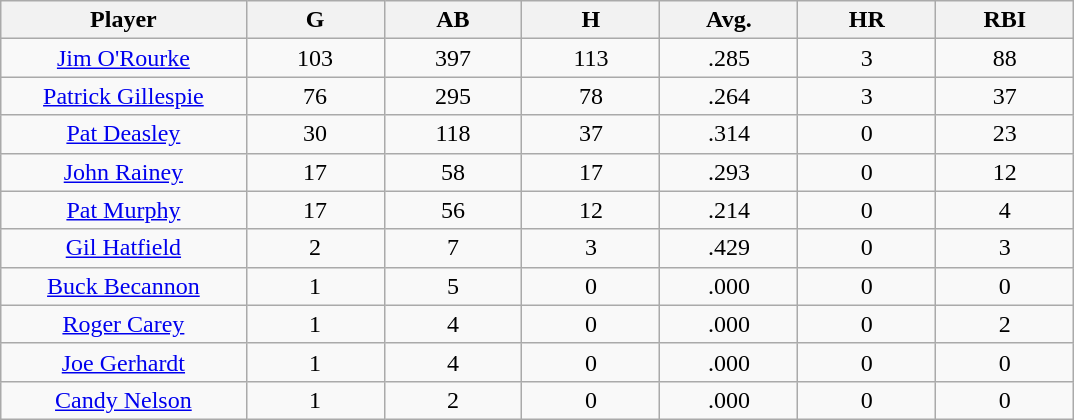<table class="wikitable sortable">
<tr>
<th bgcolor="#DDDDFF" width="16%">Player</th>
<th bgcolor="#DDDDFF" width="9%">G</th>
<th bgcolor="#DDDDFF" width="9%">AB</th>
<th bgcolor="#DDDDFF" width="9%">H</th>
<th bgcolor="#DDDDFF" width="9%">Avg.</th>
<th bgcolor="#DDDDFF" width="9%">HR</th>
<th bgcolor="#DDDDFF" width="9%">RBI</th>
</tr>
<tr align="center">
<td><a href='#'>Jim O'Rourke</a></td>
<td>103</td>
<td>397</td>
<td>113</td>
<td>.285</td>
<td>3</td>
<td>88</td>
</tr>
<tr align="center">
<td><a href='#'>Patrick Gillespie</a></td>
<td>76</td>
<td>295</td>
<td>78</td>
<td>.264</td>
<td>3</td>
<td>37</td>
</tr>
<tr align="center">
<td><a href='#'>Pat Deasley</a></td>
<td>30</td>
<td>118</td>
<td>37</td>
<td>.314</td>
<td>0</td>
<td>23</td>
</tr>
<tr align="center">
<td><a href='#'>John Rainey</a></td>
<td>17</td>
<td>58</td>
<td>17</td>
<td>.293</td>
<td>0</td>
<td>12</td>
</tr>
<tr align="center">
<td><a href='#'>Pat Murphy</a></td>
<td>17</td>
<td>56</td>
<td>12</td>
<td>.214</td>
<td>0</td>
<td>4</td>
</tr>
<tr align="center">
<td><a href='#'>Gil Hatfield</a></td>
<td>2</td>
<td>7</td>
<td>3</td>
<td>.429</td>
<td>0</td>
<td>3</td>
</tr>
<tr align="center">
<td><a href='#'>Buck Becannon</a></td>
<td>1</td>
<td>5</td>
<td>0</td>
<td>.000</td>
<td>0</td>
<td>0</td>
</tr>
<tr align="center">
<td><a href='#'>Roger Carey</a></td>
<td>1</td>
<td>4</td>
<td>0</td>
<td>.000</td>
<td>0</td>
<td>2</td>
</tr>
<tr align="center">
<td><a href='#'>Joe Gerhardt</a></td>
<td>1</td>
<td>4</td>
<td>0</td>
<td>.000</td>
<td>0</td>
<td>0</td>
</tr>
<tr align="center">
<td><a href='#'>Candy Nelson</a></td>
<td>1</td>
<td>2</td>
<td>0</td>
<td>.000</td>
<td>0</td>
<td>0</td>
</tr>
</table>
